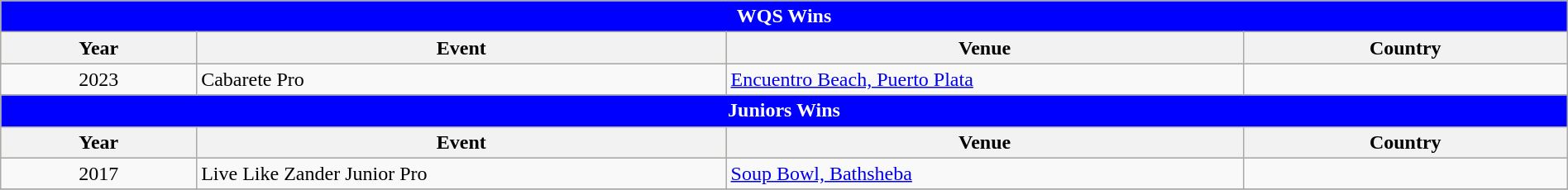<table class="wikitable" style="width:100%;">
<tr bgcolor=skyblue>
<td colspan=4; style="background: blue; color: white" align="center"><strong>WQS Wins</strong></td>
</tr>
<tr bgcolor=#bdb76b>
<th>Year</th>
<th>Event</th>
<th>Venue</th>
<th>Country</th>
</tr>
<tr>
<td style=text-align:center>2023</td>
<td>Cabarete Pro</td>
<td><a href='#'>Encuentro Beach, Puerto Plata</a></td>
<td></td>
</tr>
<tr>
<td colspan=4; style="background: blue; color: white" align="center"><strong>Juniors Wins</strong></td>
</tr>
<tr bgcolor=#bdb76b>
<th>Year</th>
<th width=   33.8%>Event</th>
<th width=     33%>Venue</th>
<th>Country</th>
</tr>
<tr>
<td style=text-align:center>2017</td>
<td>Live Like Zander Junior Pro</td>
<td><a href='#'>Soup Bowl, Bathsheba</a></td>
<td></td>
</tr>
<tr>
</tr>
</table>
